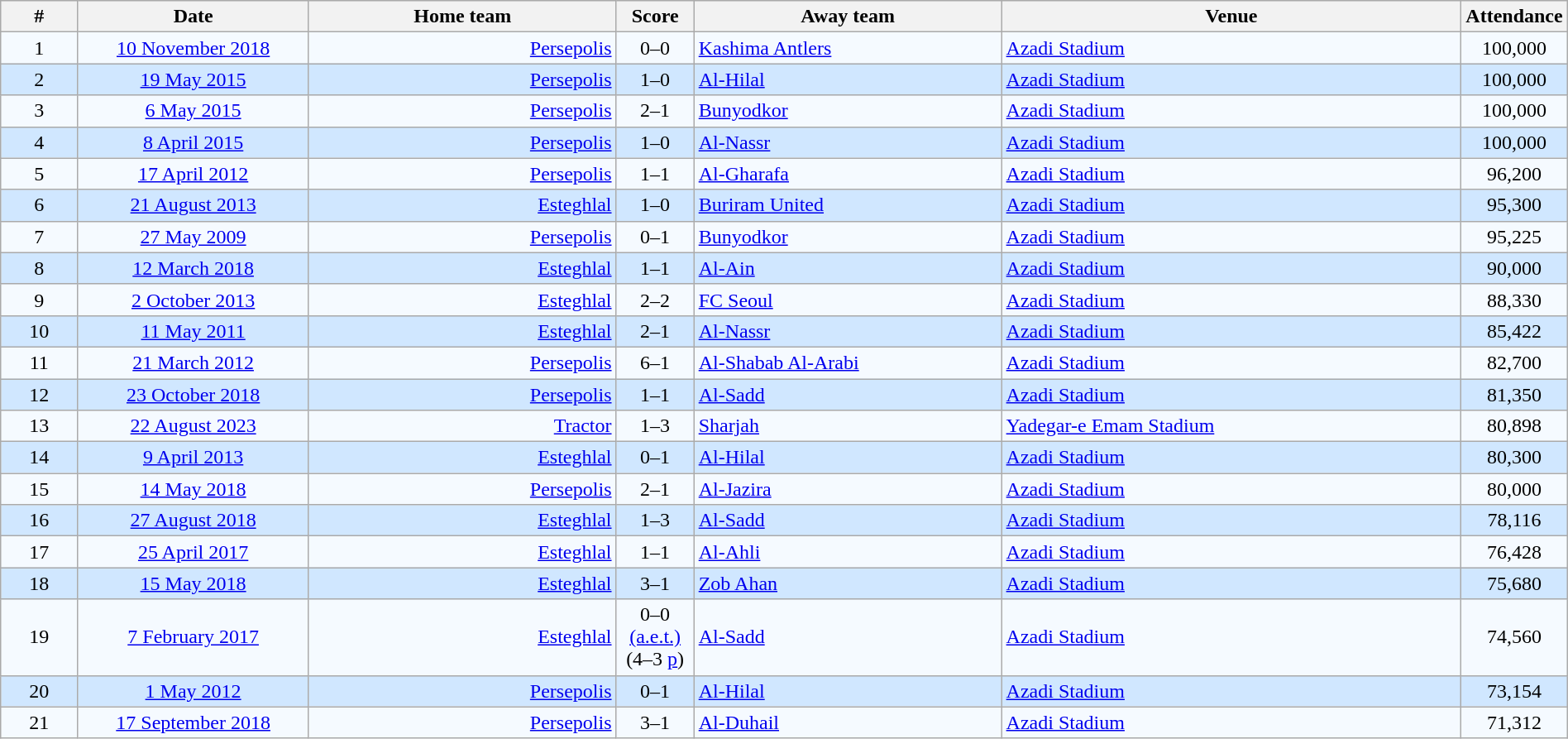<table class="wikitable" style="text-align:center; width:100%;">
<tr style="text-align:center; background:#efefef;">
<th width=5%>#</th>
<th width=15%>Date</th>
<th width=20%>Home team</th>
<th width=5%>Score</th>
<th width=20%>Away team</th>
<th width=30%>Venue</th>
<th width=10%>Attendance</th>
</tr>
<tr style="background:#f5faff;">
<td>1</td>
<td><a href='#'>10 November 2018</a></td>
<td align=right><a href='#'>Persepolis</a> </td>
<td>0–0</td>
<td align=left> <a href='#'>Kashima Antlers</a></td>
<td align=left> <a href='#'>Azadi Stadium</a></td>
<td>100,000</td>
</tr>
<tr style="background:#d0e7ff;">
<td>2</td>
<td><a href='#'>19 May 2015</a></td>
<td align=right><a href='#'>Persepolis</a> </td>
<td>1–0</td>
<td align=left> <a href='#'>Al-Hilal</a></td>
<td align=left> <a href='#'>Azadi Stadium</a></td>
<td>100,000</td>
</tr>
<tr style="background:#f5faff;">
<td>3</td>
<td><a href='#'>6 May 2015</a></td>
<td align=right><a href='#'>Persepolis</a> </td>
<td>2–1</td>
<td align=left> <a href='#'>Bunyodkor</a></td>
<td align=left> <a href='#'>Azadi Stadium</a></td>
<td>100,000</td>
</tr>
<tr style="background:#d0e7ff;">
<td>4</td>
<td><a href='#'>8 April 2015</a></td>
<td align=right><a href='#'>Persepolis</a> </td>
<td>1–0</td>
<td align=left> <a href='#'>Al-Nassr</a></td>
<td align=left> <a href='#'>Azadi Stadium</a></td>
<td>100,000</td>
</tr>
<tr style="background:#f5faff;">
<td>5</td>
<td><a href='#'>17 April 2012</a></td>
<td align=right><a href='#'>Persepolis</a> </td>
<td>1–1</td>
<td align=left> <a href='#'>Al-Gharafa</a></td>
<td align=left> <a href='#'>Azadi Stadium</a></td>
<td>96,200</td>
</tr>
<tr style="background:#d0e7ff;">
<td>6</td>
<td><a href='#'>21 August 2013</a></td>
<td align=right><a href='#'>Esteghlal</a> </td>
<td>1–0</td>
<td align=left> <a href='#'>Buriram United</a></td>
<td align=left> <a href='#'>Azadi Stadium</a></td>
<td>95,300</td>
</tr>
<tr style="background:#f5faff;">
<td>7</td>
<td><a href='#'>27 May 2009</a></td>
<td align=right><a href='#'>Persepolis</a> </td>
<td>0–1</td>
<td align=left> <a href='#'>Bunyodkor</a></td>
<td align=left> <a href='#'>Azadi Stadium</a></td>
<td>95,225</td>
</tr>
<tr style="background:#d0e7ff;">
<td>8</td>
<td><a href='#'>12 March 2018</a></td>
<td align=right><a href='#'>Esteghlal</a> </td>
<td>1–1</td>
<td align=left> <a href='#'>Al-Ain</a></td>
<td align=left> <a href='#'>Azadi Stadium</a></td>
<td>90,000</td>
</tr>
<tr style="background:#f5faff;">
<td>9</td>
<td><a href='#'>2 October 2013</a></td>
<td align=right><a href='#'>Esteghlal</a> </td>
<td>2–2</td>
<td align=left> <a href='#'>FC Seoul</a></td>
<td align=left> <a href='#'>Azadi Stadium</a></td>
<td>88,330</td>
</tr>
<tr style="background:#d0e7ff;">
<td>10</td>
<td><a href='#'>11 May 2011</a></td>
<td align=right><a href='#'>Esteghlal</a> </td>
<td>2–1</td>
<td align=left> <a href='#'>Al-Nassr</a></td>
<td align=left> <a href='#'>Azadi Stadium</a></td>
<td>85,422</td>
</tr>
<tr style="background:#f5faff;">
<td>11</td>
<td><a href='#'>21 March 2012</a></td>
<td align=right><a href='#'>Persepolis</a> </td>
<td>6–1</td>
<td align=left> <a href='#'>Al-Shabab Al-Arabi</a></td>
<td align=left> <a href='#'>Azadi Stadium</a></td>
<td>82,700</td>
</tr>
<tr style="background:#d0e7ff;">
<td>12</td>
<td><a href='#'>23 October 2018</a></td>
<td align=right><a href='#'>Persepolis</a> </td>
<td>1–1</td>
<td align=left> <a href='#'>Al-Sadd</a></td>
<td align=left> <a href='#'>Azadi Stadium</a></td>
<td>81,350</td>
</tr>
<tr style="background:#f5faff;">
<td>13</td>
<td><a href='#'>22 August 2023</a></td>
<td align=right><a href='#'>Tractor</a> </td>
<td>1–3</td>
<td align=left> <a href='#'>Sharjah</a></td>
<td align=left> <a href='#'>Yadegar-e Emam Stadium</a></td>
<td>80,898</td>
</tr>
<tr style="background:#d0e7ff;">
<td>14</td>
<td><a href='#'>9 April 2013</a></td>
<td align=right><a href='#'>Esteghlal</a> </td>
<td>0–1</td>
<td align=left> <a href='#'>Al-Hilal</a></td>
<td align=left> <a href='#'>Azadi Stadium</a></td>
<td>80,300</td>
</tr>
<tr style="background:#f5faff;">
<td>15</td>
<td><a href='#'>14 May 2018</a></td>
<td align=right><a href='#'>Persepolis</a> </td>
<td>2–1</td>
<td align=left> <a href='#'>Al-Jazira</a></td>
<td align=left> <a href='#'>Azadi Stadium</a></td>
<td>80,000</td>
</tr>
<tr style="background:#d0e7ff;">
<td>16</td>
<td><a href='#'>27 August 2018</a></td>
<td align=right><a href='#'>Esteghlal</a> </td>
<td>1–3</td>
<td align=left> <a href='#'>Al-Sadd</a></td>
<td align=left> <a href='#'>Azadi Stadium</a></td>
<td>78,116</td>
</tr>
<tr style="background:#f5faff;">
<td>17</td>
<td><a href='#'>25 April 2017</a></td>
<td align=right><a href='#'>Esteghlal</a> </td>
<td>1–1</td>
<td align=left> <a href='#'>Al-Ahli</a></td>
<td align=left> <a href='#'>Azadi Stadium</a></td>
<td>76,428</td>
</tr>
<tr style="background:#d0e7ff;">
<td>18</td>
<td><a href='#'>15 May 2018</a></td>
<td align=right><a href='#'>Esteghlal</a> </td>
<td>3–1</td>
<td align=left> <a href='#'>Zob Ahan</a></td>
<td align=left> <a href='#'>Azadi Stadium</a></td>
<td>75,680</td>
</tr>
<tr style="background:#f5faff;">
<td>19</td>
<td><a href='#'>7 February 2017</a></td>
<td align=right><a href='#'>Esteghlal</a> </td>
<td>0–0 <a href='#'>(a.e.t.)</a> <br> (4–3 <a href='#'>p</a>)</td>
<td align=left> <a href='#'>Al-Sadd</a></td>
<td align=left> <a href='#'>Azadi Stadium</a></td>
<td>74,560</td>
</tr>
<tr style="background:#d0e7ff;">
<td>20</td>
<td><a href='#'>1 May 2012</a></td>
<td align=right><a href='#'>Persepolis</a> </td>
<td>0–1</td>
<td align=left> <a href='#'>Al-Hilal</a></td>
<td align=left> <a href='#'>Azadi Stadium</a></td>
<td>73,154</td>
</tr>
<tr style="background:#f5faff;">
<td>21</td>
<td><a href='#'>17 September 2018</a></td>
<td align=right><a href='#'>Persepolis</a> </td>
<td>3–1</td>
<td align=left> <a href='#'>Al-Duhail</a></td>
<td align=left> <a href='#'>Azadi Stadium</a></td>
<td>71,312</td>
</tr>
</table>
